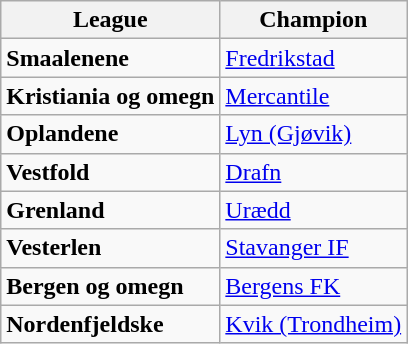<table class="wikitable">
<tr>
<th>League</th>
<th>Champion</th>
</tr>
<tr>
<td><strong>Smaalenene</strong></td>
<td><a href='#'>Fredrikstad</a></td>
</tr>
<tr>
<td><strong>Kristiania og omegn</strong></td>
<td><a href='#'>Mercantile</a></td>
</tr>
<tr>
<td><strong>Oplandene</strong></td>
<td><a href='#'>Lyn (Gjøvik)</a></td>
</tr>
<tr>
<td><strong>Vestfold</strong></td>
<td><a href='#'>Drafn</a></td>
</tr>
<tr>
<td><strong>Grenland</strong></td>
<td><a href='#'>Urædd</a></td>
</tr>
<tr>
<td><strong>Vesterlen</strong></td>
<td><a href='#'>Stavanger IF</a></td>
</tr>
<tr>
<td><strong>Bergen og omegn</strong></td>
<td><a href='#'>Bergens FK</a></td>
</tr>
<tr>
<td><strong>Nordenfjeldske</strong></td>
<td><a href='#'>Kvik (Trondheim)</a></td>
</tr>
</table>
